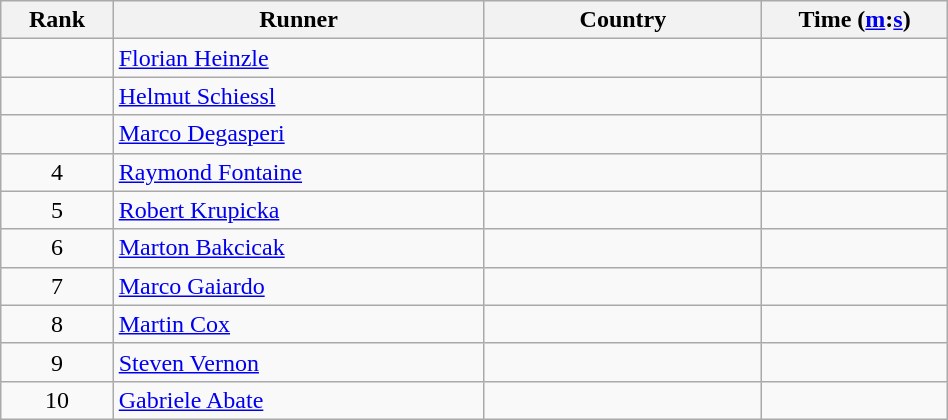<table class="wikitable" width=50%>
<tr>
<th width=5%>Rank</th>
<th width=20%>Runner</th>
<th width=15%>Country</th>
<th width=10%>Time (<a href='#'>m</a>:<a href='#'>s</a>)</th>
</tr>
<tr align="center">
<td></td>
<td align="left"><a href='#'>Florian Heinzle</a></td>
<td align="left"></td>
<td></td>
</tr>
<tr align="center">
<td></td>
<td align="left"><a href='#'>Helmut Schiessl</a></td>
<td align="left"></td>
<td></td>
</tr>
<tr align="center">
<td></td>
<td align="left"><a href='#'>Marco Degasperi</a></td>
<td align="left"></td>
<td></td>
</tr>
<tr align="center">
<td>4</td>
<td align="left"><a href='#'>Raymond Fontaine</a></td>
<td align="left"></td>
<td></td>
</tr>
<tr align="center">
<td>5</td>
<td align="left"><a href='#'>Robert Krupicka</a></td>
<td align="left"></td>
<td></td>
</tr>
<tr align="center">
<td>6</td>
<td align="left"><a href='#'>Marton Bakcicak</a></td>
<td align="left"></td>
<td></td>
</tr>
<tr align="center">
<td>7</td>
<td align="left"><a href='#'>Marco Gaiardo</a></td>
<td align="left"></td>
<td></td>
</tr>
<tr align="center">
<td>8</td>
<td align="left"><a href='#'>Martin Cox</a></td>
<td align="left"></td>
<td></td>
</tr>
<tr align="center">
<td>9</td>
<td align="left"><a href='#'>Steven Vernon</a></td>
<td align="left"></td>
<td></td>
</tr>
<tr align="center">
<td>10</td>
<td align="left"><a href='#'>Gabriele Abate</a></td>
<td align="left"></td>
<td></td>
</tr>
</table>
